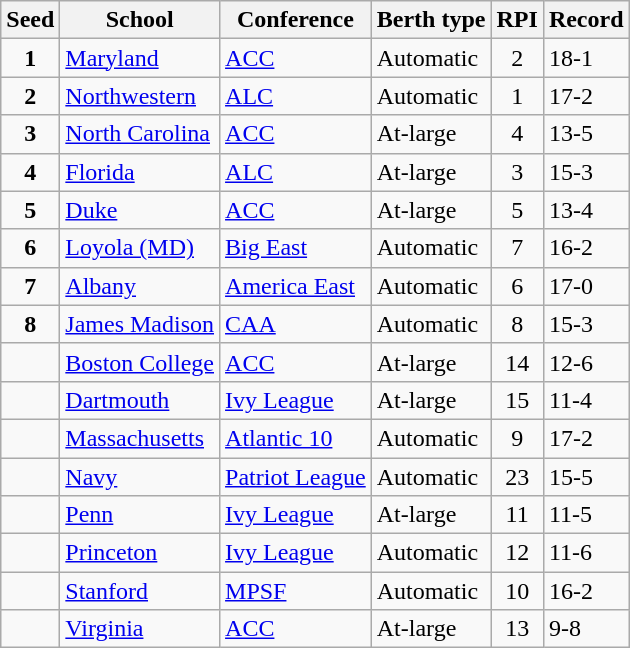<table class="wikitable sortable">
<tr>
<th>Seed</th>
<th>School</th>
<th>Conference</th>
<th>Berth type</th>
<th>RPI</th>
<th>Record</th>
</tr>
<tr>
<td align=center><strong>1</strong></td>
<td><a href='#'>Maryland</a></td>
<td><a href='#'>ACC</a></td>
<td>Automatic</td>
<td align=center>2</td>
<td>18-1</td>
</tr>
<tr>
<td align=center><strong>2</strong></td>
<td><a href='#'>Northwestern</a></td>
<td><a href='#'>ALC</a></td>
<td>Automatic</td>
<td align=center>1</td>
<td>17-2</td>
</tr>
<tr>
<td align=center><strong>3</strong></td>
<td><a href='#'>North Carolina</a></td>
<td><a href='#'>ACC</a></td>
<td>At-large</td>
<td align=center>4</td>
<td>13-5</td>
</tr>
<tr>
<td align=center><strong>4</strong></td>
<td><a href='#'>Florida</a></td>
<td><a href='#'>ALC</a></td>
<td>At-large</td>
<td align=center>3</td>
<td>15-3</td>
</tr>
<tr>
<td align=center><strong>5</strong></td>
<td><a href='#'>Duke</a></td>
<td><a href='#'>ACC</a></td>
<td>At-large</td>
<td align=center>5</td>
<td>13-4</td>
</tr>
<tr>
<td align=center><strong>6</strong></td>
<td><a href='#'>Loyola (MD)</a></td>
<td><a href='#'>Big East</a></td>
<td>Automatic</td>
<td align=center>7</td>
<td>16-2</td>
</tr>
<tr>
<td align=center><strong>7</strong></td>
<td><a href='#'>Albany</a></td>
<td><a href='#'>America East</a></td>
<td>Automatic</td>
<td align=center>6</td>
<td>17-0</td>
</tr>
<tr>
<td align=center><strong>8</strong></td>
<td><a href='#'>James Madison</a></td>
<td><a href='#'>CAA</a></td>
<td>Automatic</td>
<td align=center>8</td>
<td>15-3</td>
</tr>
<tr>
<td></td>
<td><a href='#'>Boston College</a></td>
<td><a href='#'>ACC</a></td>
<td>At-large</td>
<td align=center>14</td>
<td>12-6</td>
</tr>
<tr>
<td></td>
<td><a href='#'>Dartmouth</a></td>
<td><a href='#'>Ivy League</a></td>
<td>At-large</td>
<td align=center>15</td>
<td>11-4</td>
</tr>
<tr>
<td></td>
<td><a href='#'>Massachusetts</a></td>
<td><a href='#'>Atlantic 10</a></td>
<td>Automatic</td>
<td align=center>9</td>
<td>17-2</td>
</tr>
<tr>
<td></td>
<td><a href='#'>Navy</a></td>
<td><a href='#'>Patriot League</a></td>
<td>Automatic</td>
<td align=center>23</td>
<td>15-5</td>
</tr>
<tr>
<td></td>
<td><a href='#'>Penn</a></td>
<td><a href='#'>Ivy League</a></td>
<td>At-large</td>
<td align=center>11</td>
<td>11-5</td>
</tr>
<tr>
<td></td>
<td><a href='#'>Princeton</a></td>
<td><a href='#'>Ivy League</a></td>
<td>Automatic</td>
<td align=center>12</td>
<td>11-6</td>
</tr>
<tr>
<td></td>
<td><a href='#'>Stanford</a></td>
<td><a href='#'>MPSF</a></td>
<td>Automatic</td>
<td align=center>10</td>
<td>16-2</td>
</tr>
<tr>
<td></td>
<td><a href='#'>Virginia</a></td>
<td><a href='#'>ACC</a></td>
<td>At-large</td>
<td align=center>13</td>
<td>9-8</td>
</tr>
</table>
